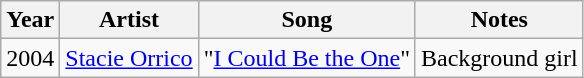<table class="wikitable sortable plainrowheaders">
<tr>
<th>Year</th>
<th>Artist</th>
<th>Song</th>
<th class="unsortable">Notes</th>
</tr>
<tr>
<td>2004</td>
<td><a href='#'>Stacie Orrico</a></td>
<td>"<a href='#'>I Could Be the One</a>"</td>
<td>Background girl</td>
</tr>
</table>
